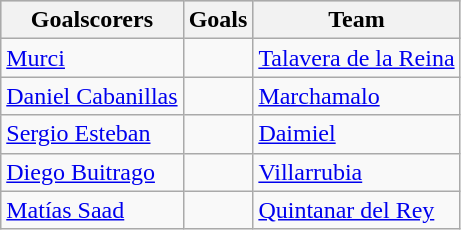<table class="wikitable sortable" class="wikitable">
<tr style="background:#ccc; text-align:center;">
<th>Goalscorers</th>
<th>Goals</th>
<th>Team</th>
</tr>
<tr>
<td> <a href='#'>Murci</a></td>
<td></td>
<td><a href='#'>Talavera de la Reina</a></td>
</tr>
<tr>
<td> <a href='#'>Daniel Cabanillas</a></td>
<td></td>
<td><a href='#'>Marchamalo</a></td>
</tr>
<tr>
<td> <a href='#'>Sergio Esteban</a></td>
<td></td>
<td><a href='#'>Daimiel</a></td>
</tr>
<tr>
<td> <a href='#'>Diego Buitrago</a></td>
<td></td>
<td><a href='#'>Villarrubia</a></td>
</tr>
<tr>
<td> <a href='#'>Matías Saad</a></td>
<td></td>
<td><a href='#'>Quintanar del Rey</a></td>
</tr>
</table>
